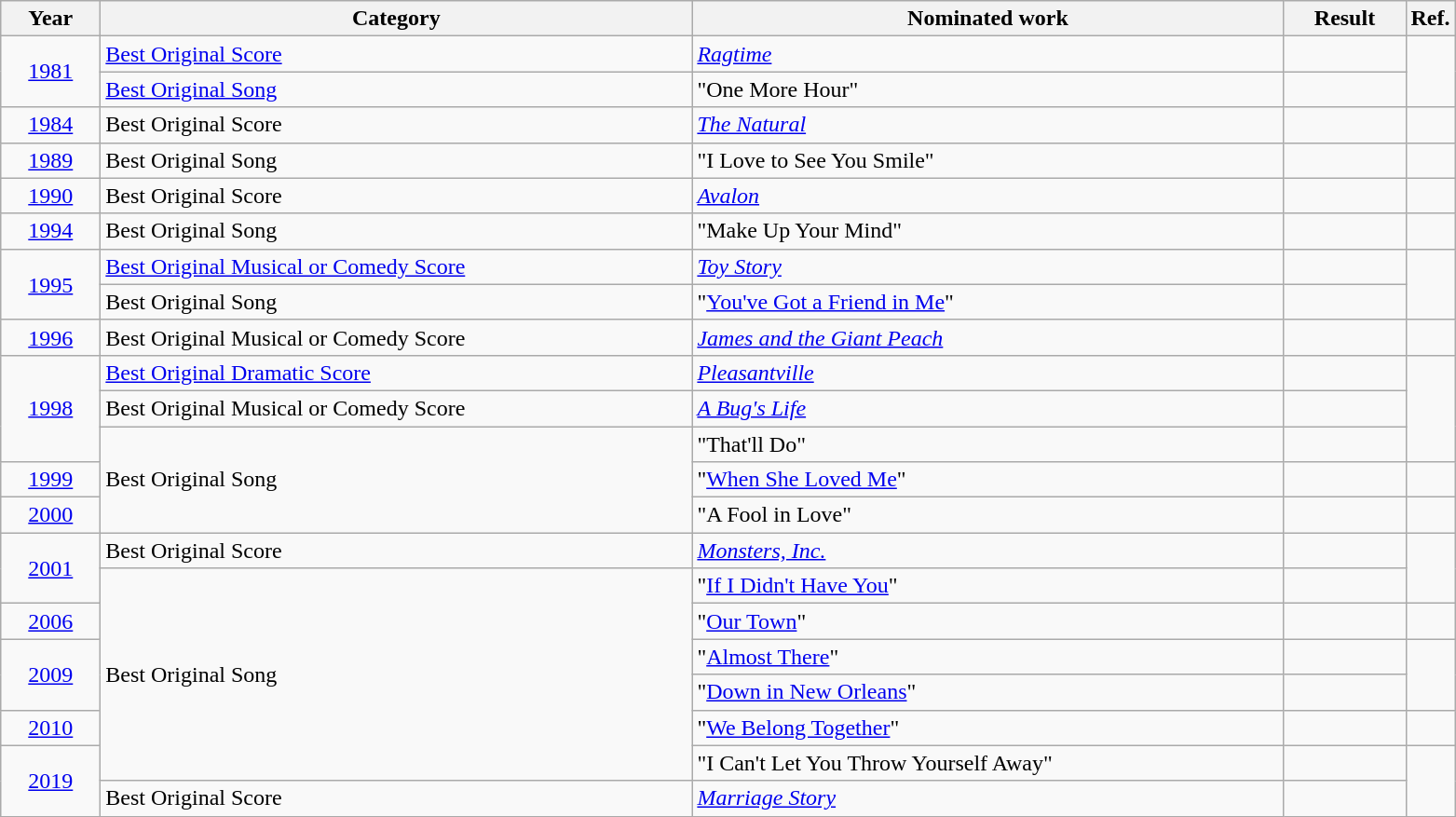<table class="wikitable">
<tr>
<th scope="col" style="width:4em;">Year</th>
<th scope="col" style="width:26em;">Category</th>
<th scope="col" style="width:26em;">Nominated work</th>
<th scope="col" style="width:5em;">Result</th>
<th>Ref.</th>
</tr>
<tr>
<td style="text-align:center;", rowspan="2"><a href='#'>1981</a></td>
<td><a href='#'>Best Original Score</a></td>
<td><em><a href='#'>Ragtime</a></em></td>
<td></td>
<td align="center" rowspan="2"></td>
</tr>
<tr>
<td><a href='#'>Best Original Song</a></td>
<td>"One More Hour" </td>
<td></td>
</tr>
<tr>
<td style="text-align:center;"><a href='#'>1984</a></td>
<td>Best Original Score</td>
<td><em><a href='#'>The Natural</a></em></td>
<td></td>
<td align="center"></td>
</tr>
<tr>
<td style="text-align:center;"><a href='#'>1989</a></td>
<td>Best Original Song</td>
<td>"I Love to See You Smile" </td>
<td></td>
<td align="center"></td>
</tr>
<tr>
<td style="text-align:center;"><a href='#'>1990</a></td>
<td>Best Original Score</td>
<td><em><a href='#'>Avalon</a></em></td>
<td></td>
<td align="center"></td>
</tr>
<tr>
<td style="text-align:center;"><a href='#'>1994</a></td>
<td>Best Original Song</td>
<td>"Make Up Your Mind" </td>
<td></td>
<td align="center"></td>
</tr>
<tr>
<td style="text-align:center;", rowspan="2"><a href='#'>1995</a></td>
<td><a href='#'>Best Original Musical or Comedy Score</a></td>
<td><em><a href='#'>Toy Story</a></em></td>
<td></td>
<td align="center" rowspan="2"></td>
</tr>
<tr>
<td>Best Original Song</td>
<td>"<a href='#'>You've Got a Friend in Me</a>" </td>
<td></td>
</tr>
<tr>
<td style="text-align:center;"><a href='#'>1996</a></td>
<td>Best Original Musical or Comedy Score</td>
<td><em><a href='#'>James and the Giant Peach</a></em></td>
<td></td>
<td align="center"></td>
</tr>
<tr>
<td style="text-align:center;", rowspan="3"><a href='#'>1998</a></td>
<td><a href='#'>Best Original Dramatic Score</a></td>
<td><em><a href='#'>Pleasantville</a></em></td>
<td></td>
<td align="center" rowspan="3"></td>
</tr>
<tr>
<td>Best Original Musical or Comedy Score</td>
<td><em><a href='#'>A Bug's Life</a></em></td>
<td></td>
</tr>
<tr>
<td rowspan="3">Best Original Song</td>
<td>"That'll Do" </td>
<td></td>
</tr>
<tr>
<td style="text-align:center;"><a href='#'>1999</a></td>
<td>"<a href='#'>When She Loved Me</a>" </td>
<td></td>
<td align="center"></td>
</tr>
<tr>
<td style="text-align:center;"><a href='#'>2000</a></td>
<td>"A Fool in Love" </td>
<td></td>
<td align="center"></td>
</tr>
<tr>
<td style="text-align:center;", rowspan="2"><a href='#'>2001</a></td>
<td>Best Original Score</td>
<td><em><a href='#'>Monsters, Inc.</a></em></td>
<td></td>
<td align="center" rowspan="2"></td>
</tr>
<tr>
<td rowspan="6">Best Original Song</td>
<td>"<a href='#'>If I Didn't Have You</a>" </td>
<td></td>
</tr>
<tr>
<td style="text-align:center;"><a href='#'>2006</a></td>
<td>"<a href='#'>Our Town</a>" </td>
<td></td>
<td align="center"></td>
</tr>
<tr>
<td style="text-align:center;", rowspan="2"><a href='#'>2009</a></td>
<td>"<a href='#'>Almost There</a>" </td>
<td></td>
<td align="center" rowspan="2"></td>
</tr>
<tr>
<td>"<a href='#'>Down in New Orleans</a>" </td>
<td></td>
</tr>
<tr>
<td style="text-align:center;"><a href='#'>2010</a></td>
<td>"<a href='#'>We Belong Together</a>" </td>
<td></td>
<td align="center"></td>
</tr>
<tr>
<td style="text-align:center;", rowspan="2"><a href='#'>2019</a></td>
<td>"I Can't Let You Throw Yourself Away" </td>
<td></td>
<td align="center" rowspan="2"></td>
</tr>
<tr>
<td>Best Original Score</td>
<td><em><a href='#'>Marriage Story</a></em></td>
<td></td>
</tr>
</table>
